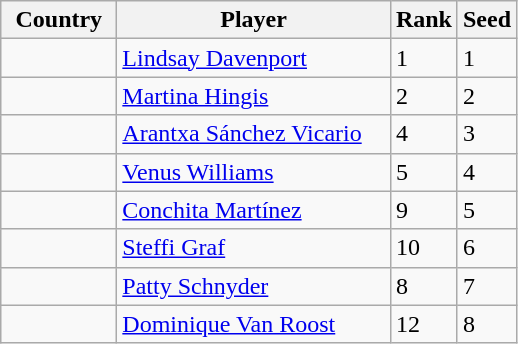<table class="sortable wikitable">
<tr>
<th width="70">Country</th>
<th width="175">Player</th>
<th>Rank</th>
<th>Seed</th>
</tr>
<tr>
<td></td>
<td><a href='#'>Lindsay Davenport</a></td>
<td>1</td>
<td>1</td>
</tr>
<tr>
<td></td>
<td><a href='#'>Martina Hingis</a></td>
<td>2</td>
<td>2</td>
</tr>
<tr>
<td></td>
<td><a href='#'>Arantxa Sánchez Vicario</a></td>
<td>4</td>
<td>3</td>
</tr>
<tr>
<td></td>
<td><a href='#'>Venus Williams</a></td>
<td>5</td>
<td>4</td>
</tr>
<tr>
<td></td>
<td><a href='#'>Conchita Martínez</a></td>
<td>9</td>
<td>5</td>
</tr>
<tr>
<td></td>
<td><a href='#'>Steffi Graf</a></td>
<td>10</td>
<td>6</td>
</tr>
<tr>
<td></td>
<td><a href='#'>Patty Schnyder</a></td>
<td>8</td>
<td>7</td>
</tr>
<tr>
<td></td>
<td><a href='#'>Dominique Van Roost</a></td>
<td>12</td>
<td>8</td>
</tr>
</table>
